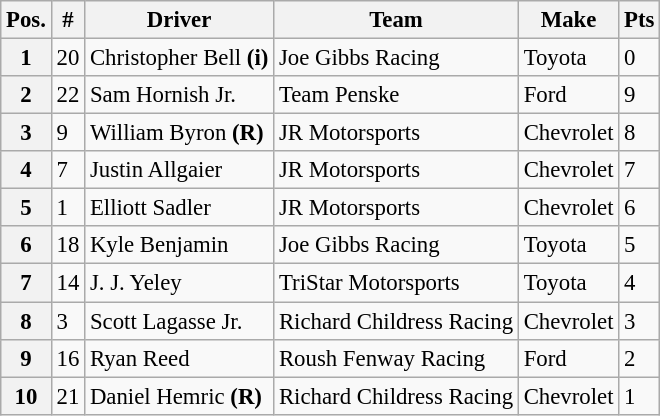<table class="wikitable" style="font-size:95%">
<tr>
<th>Pos.</th>
<th>#</th>
<th>Driver</th>
<th>Team</th>
<th>Make</th>
<th>Pts</th>
</tr>
<tr>
<th>1</th>
<td>20</td>
<td>Christopher Bell <strong>(i)</strong></td>
<td>Joe Gibbs Racing</td>
<td>Toyota</td>
<td>0</td>
</tr>
<tr>
<th>2</th>
<td>22</td>
<td>Sam Hornish Jr.</td>
<td>Team Penske</td>
<td>Ford</td>
<td>9</td>
</tr>
<tr>
<th>3</th>
<td>9</td>
<td>William Byron <strong>(R)</strong></td>
<td>JR Motorsports</td>
<td>Chevrolet</td>
<td>8</td>
</tr>
<tr>
<th>4</th>
<td>7</td>
<td>Justin Allgaier</td>
<td>JR Motorsports</td>
<td>Chevrolet</td>
<td>7</td>
</tr>
<tr>
<th>5</th>
<td>1</td>
<td>Elliott Sadler</td>
<td>JR Motorsports</td>
<td>Chevrolet</td>
<td>6</td>
</tr>
<tr>
<th>6</th>
<td>18</td>
<td>Kyle Benjamin</td>
<td>Joe Gibbs Racing</td>
<td>Toyota</td>
<td>5</td>
</tr>
<tr>
<th>7</th>
<td>14</td>
<td>J. J. Yeley</td>
<td>TriStar Motorsports</td>
<td>Toyota</td>
<td>4</td>
</tr>
<tr>
<th>8</th>
<td>3</td>
<td>Scott Lagasse Jr.</td>
<td>Richard Childress Racing</td>
<td>Chevrolet</td>
<td>3</td>
</tr>
<tr>
<th>9</th>
<td>16</td>
<td>Ryan Reed</td>
<td>Roush Fenway Racing</td>
<td>Ford</td>
<td>2</td>
</tr>
<tr>
<th>10</th>
<td>21</td>
<td>Daniel Hemric <strong>(R)</strong></td>
<td>Richard Childress Racing</td>
<td>Chevrolet</td>
<td>1</td>
</tr>
</table>
